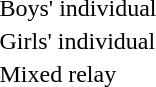<table>
<tr>
<td>Boys' individual<br></td>
<td></td>
<td></td>
<td></td>
</tr>
<tr>
<td>Girls' individual<br></td>
<td></td>
<td></td>
<td></td>
</tr>
<tr>
<td>Mixed relay<br></td>
<td><br></td>
<td><br></td>
<td><br></td>
</tr>
<tr>
</tr>
</table>
